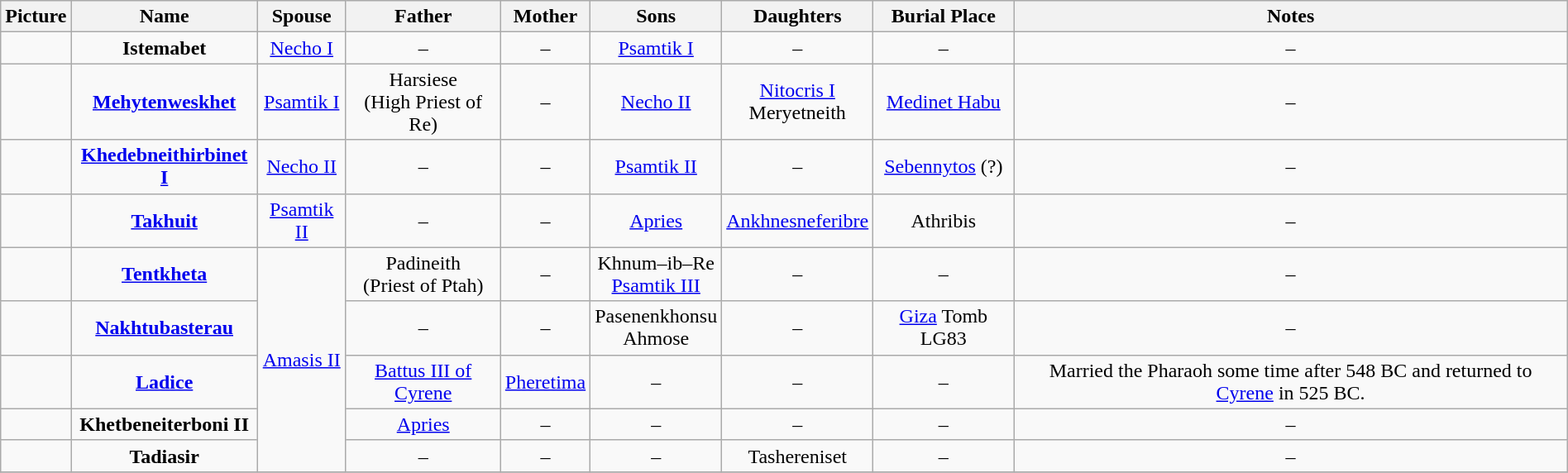<table width=100% class="wikitable" style="text-align:center;">
<tr>
<th>Picture</th>
<th>Name</th>
<th>Spouse</th>
<th>Father</th>
<th>Mother</th>
<th>Sons</th>
<th>Daughters</th>
<th>Burial Place</th>
<th>Notes</th>
</tr>
<tr>
<td></td>
<td><strong>Istemabet</strong><br></td>
<td><a href='#'>Necho I</a></td>
<td>–</td>
<td>–</td>
<td><a href='#'>Psamtik I</a></td>
<td>–</td>
<td>–</td>
<td>–</td>
</tr>
<tr>
<td></td>
<td><strong><a href='#'>Mehytenweskhet</a></strong></td>
<td><a href='#'>Psamtik I</a></td>
<td>Harsiese<br>(High Priest of Re)</td>
<td>–</td>
<td><a href='#'>Necho II</a></td>
<td><a href='#'>Nitocris I</a><br>Meryetneith</td>
<td><a href='#'>Medinet Habu</a></td>
<td>–</td>
</tr>
<tr>
<td></td>
<td><strong><a href='#'>Khedebneithirbinet I</a></strong></td>
<td><a href='#'>Necho II</a></td>
<td>–</td>
<td>–</td>
<td><a href='#'>Psamtik II</a></td>
<td>–</td>
<td><a href='#'>Sebennytos</a> (?)</td>
<td>–</td>
</tr>
<tr>
<td></td>
<td><strong><a href='#'>Takhuit</a></strong></td>
<td><a href='#'>Psamtik II</a></td>
<td>–</td>
<td>–</td>
<td><a href='#'>Apries</a></td>
<td><a href='#'>Ankhnesneferibre</a></td>
<td>Athribis</td>
<td>–</td>
</tr>
<tr>
<td></td>
<td><strong><a href='#'>Tentkheta</a></strong></td>
<td rowspan=5><a href='#'>Amasis II</a></td>
<td>Padineith<br>(Priest of Ptah)</td>
<td>–</td>
<td>Khnum–ib–Re<br><a href='#'>Psamtik III</a></td>
<td>–</td>
<td>–</td>
<td>–</td>
</tr>
<tr>
<td></td>
<td><strong><a href='#'>Nakhtubasterau</a></strong></td>
<td>–</td>
<td>–</td>
<td>Pasenenkhonsu<br>Ahmose</td>
<td>–</td>
<td><a href='#'>Giza</a> Tomb LG83</td>
<td>–</td>
</tr>
<tr>
<td></td>
<td><strong><a href='#'>Ladice</a></strong></td>
<td><a href='#'>Battus III of Cyrene</a></td>
<td><a href='#'>Pheretima</a></td>
<td>–</td>
<td>–</td>
<td>–</td>
<td>Married the Pharaoh some time after 548 BC and returned to <a href='#'>Cyrene</a> in 525 BC.</td>
</tr>
<tr>
<td></td>
<td><strong>Khetbeneiterboni II</strong><br></td>
<td><a href='#'>Apries</a></td>
<td>–</td>
<td>–</td>
<td>–</td>
<td>–</td>
<td>–</td>
</tr>
<tr>
<td></td>
<td><strong>Tadiasir</strong><br></td>
<td>–</td>
<td>–</td>
<td>–</td>
<td>Tashereniset</td>
<td>–</td>
<td>–</td>
</tr>
<tr>
</tr>
</table>
